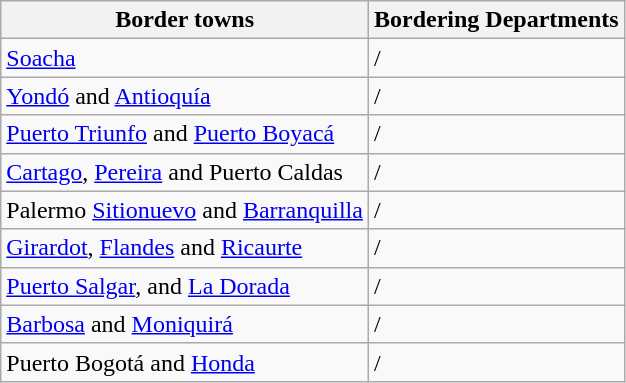<table class="wikitable">
<tr>
<th>Border towns</th>
<th>Bordering Departments</th>
</tr>
<tr>
<td><a href='#'>Soacha</a></td>
<td> / </td>
</tr>
<tr>
<td><a href='#'>Yondó</a> and  <a href='#'>Antioquía</a></td>
<td> / </td>
</tr>
<tr>
<td><a href='#'>Puerto Triunfo</a> and   <a href='#'>Puerto Boyacá</a></td>
<td> / </td>
</tr>
<tr>
<td><a href='#'>Cartago</a>, <a href='#'>Pereira</a> and Puerto Caldas</td>
<td> / </td>
</tr>
<tr>
<td>Palermo <a href='#'>Sitionuevo</a> and <a href='#'>Barranquilla</a></td>
<td>/</td>
</tr>
<tr>
<td><a href='#'>Girardot</a>,  <a href='#'>Flandes</a> and <a href='#'>Ricaurte</a></td>
<td> / </td>
</tr>
<tr>
<td><a href='#'>Puerto Salgar</a>, and <a href='#'>La Dorada</a></td>
<td> / </td>
</tr>
<tr>
<td><a href='#'>Barbosa</a> and <a href='#'>Moniquirá</a></td>
<td> / </td>
</tr>
<tr>
<td>Puerto Bogotá and <a href='#'>Honda</a></td>
<td> / </td>
</tr>
</table>
